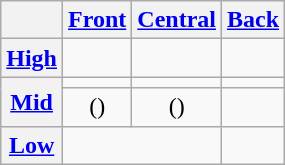<table class="wikitable" style="text-align:center">
<tr>
<th></th>
<th><a href='#'>Front</a></th>
<th><a href='#'>Central</a></th>
<th><a href='#'>Back</a></th>
</tr>
<tr>
<th><a href='#'>High</a></th>
<td></td>
<td></td>
<td></td>
</tr>
<tr>
<th rowspan="2"><a href='#'>Mid</a></th>
<td></td>
<td></td>
<td></td>
</tr>
<tr>
<td>()</td>
<td>()</td>
<td></td>
</tr>
<tr>
<th><a href='#'>Low</a></th>
<td colspan="2"></td>
<td></td>
</tr>
</table>
